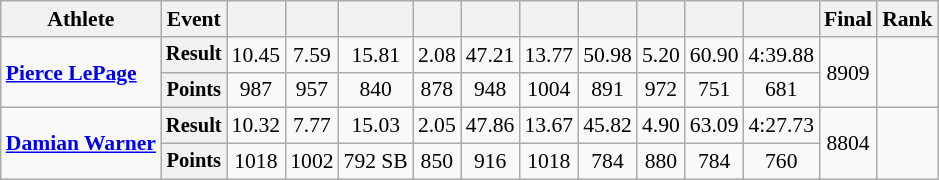<table class=wikitable style=font-size:90%>
<tr>
<th>Athlete</th>
<th>Event</th>
<th></th>
<th></th>
<th></th>
<th></th>
<th></th>
<th></th>
<th></th>
<th></th>
<th></th>
<th></th>
<th>Final</th>
<th>Rank</th>
</tr>
<tr align=center>
<td rowspan=2 align=left><strong><a href='#'>Pierce LePage</a></strong></td>
<th style=font-size:95%>Result</th>
<td>10.45</td>
<td>7.59</td>
<td>15.81</td>
<td>2.08 </td>
<td>47.21 </td>
<td>13.77 </td>
<td>50.98</td>
<td>5.20</td>
<td>60.90</td>
<td>4:39.88 </td>
<td rowspan=2>8909 </td>
<td rowspan=2></td>
</tr>
<tr align=center>
<th style=font-size:95%>Points</th>
<td>987</td>
<td>957</td>
<td>840</td>
<td>878</td>
<td>948</td>
<td>1004</td>
<td>891</td>
<td>972</td>
<td>751</td>
<td>681</td>
</tr>
<tr align=center>
<td rowspan=2 align=left><strong><a href='#'>Damian Warner</a></strong></td>
<th style=font-size:95%>Result</th>
<td>10.32</td>
<td>7.77 </td>
<td>15.03</td>
<td>2.05 </td>
<td>47.86</td>
<td>13.67</td>
<td>45.82</td>
<td>4.90</td>
<td>63.09 </td>
<td>4:27.73</td>
<td rowspan=2>8804 </td>
<td rowspan=2></td>
</tr>
<tr align=center>
<th style=font-size:95%>Points</th>
<td>1018</td>
<td>1002</td>
<td>792 SB</td>
<td>850</td>
<td>916</td>
<td>1018</td>
<td>784</td>
<td>880</td>
<td>784</td>
<td>760</td>
</tr>
</table>
